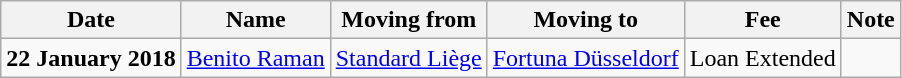<table class="wikitable sortable">
<tr>
<th>Date</th>
<th>Name</th>
<th>Moving from</th>
<th>Moving to</th>
<th>Fee</th>
<th>Note</th>
</tr>
<tr>
<td><strong>22 January 2018</strong></td>
<td> <a href='#'>Benito Raman</a></td>
<td> <a href='#'>Standard Liège</a></td>
<td> <a href='#'>Fortuna Düsseldorf</a></td>
<td>Loan Extended </td>
<td align=center></td>
</tr>
</table>
